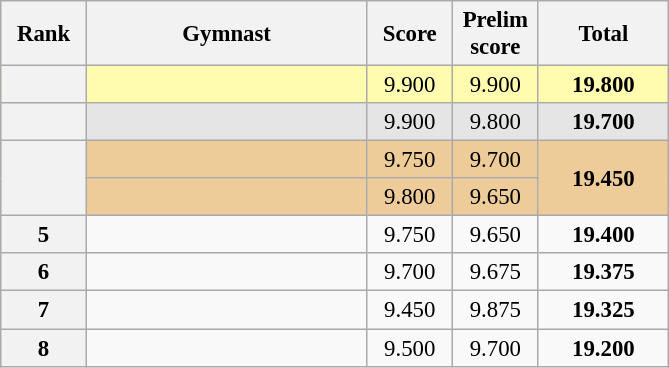<table class="wikitable sortable" style="text-align:center; font-size:95%">
<tr>
<th scope="col" style="width:50px;">Rank</th>
<th scope="col" style="width:180px;">Gymnast</th>
<th scope="col" style="width:50px;">Score</th>
<th scope="col" style="width:50px;">Prelim score</th>
<th scope="col" style="width:80px;">Total</th>
</tr>
<tr style="background:#fffcaf;">
<th scope=row style="text-align:center"></th>
<td style="text-align:left;"></td>
<td>9.900</td>
<td>9.900</td>
<td><strong>19.800</strong></td>
</tr>
<tr style="background:#e5e5e5;">
<th scope=row style="text-align:center"></th>
<td style="text-align:left;"></td>
<td>9.900</td>
<td>9.800</td>
<td><strong>19.700</strong></td>
</tr>
<tr style="background:#ec9;">
<th rowspan="2" scope="row" style="text-align:center"></th>
<td style="text-align:left;"></td>
<td>9.750</td>
<td>9.700</td>
<td rowspan="2"><strong>19.450</strong></td>
</tr>
<tr style="background:#ec9;">
<td style="text-align:left;"></td>
<td>9.800</td>
<td>9.650</td>
</tr>
<tr>
<th>5</th>
<td align=left></td>
<td>9.750</td>
<td>9.650</td>
<td><strong>19.400</strong></td>
</tr>
<tr>
<th>6</th>
<td align=left></td>
<td>9.700</td>
<td>9.675</td>
<td><strong>19.375</strong></td>
</tr>
<tr>
<th>7</th>
<td align=left></td>
<td>9.450</td>
<td>9.875</td>
<td><strong>19.325</strong></td>
</tr>
<tr>
<th>8</th>
<td align=left></td>
<td>9.500</td>
<td>9.700</td>
<td><strong>19.200</strong></td>
</tr>
</table>
